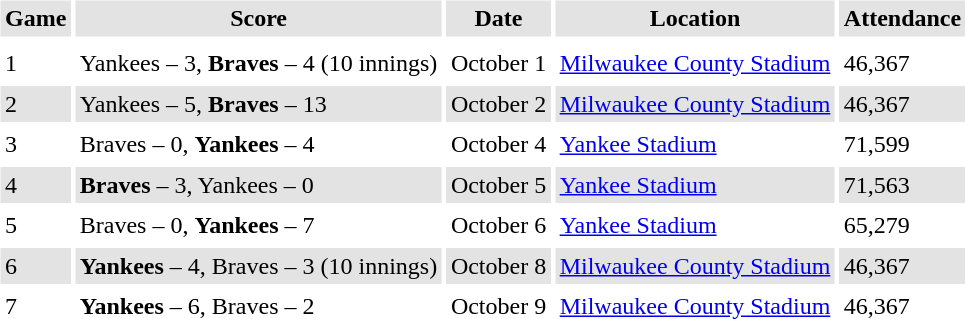<table border="0" cellspacing="3" cellpadding="3">
<tr style="background: #e3e3e3;">
<th>Game</th>
<th>Score</th>
<th>Date</th>
<th>Location</th>
<th>Attendance</th>
</tr>
<tr style="background: #e3e3e3;">
</tr>
<tr>
<td>1</td>
<td>Yankees – 3, <strong>Braves</strong> – 4 (10 innings)</td>
<td>October 1</td>
<td><a href='#'>Milwaukee County Stadium</a></td>
<td>46,367</td>
</tr>
<tr style="background: #e3e3e3;">
<td>2</td>
<td>Yankees – 5, <strong>Braves</strong> – 13</td>
<td>October 2</td>
<td><a href='#'>Milwaukee County Stadium</a></td>
<td>46,367</td>
</tr>
<tr>
<td>3</td>
<td>Braves – 0, <strong>Yankees</strong> – 4</td>
<td>October 4</td>
<td><a href='#'>Yankee Stadium</a></td>
<td>71,599</td>
</tr>
<tr style="background: #e3e3e3;">
<td>4</td>
<td><strong>Braves</strong> – 3, Yankees – 0</td>
<td>October 5</td>
<td><a href='#'>Yankee Stadium</a></td>
<td>71,563</td>
</tr>
<tr>
<td>5</td>
<td>Braves – 0, <strong>Yankees</strong> – 7</td>
<td>October 6</td>
<td><a href='#'>Yankee Stadium</a></td>
<td>65,279</td>
</tr>
<tr style="background: #e3e3e3;">
<td>6</td>
<td><strong>Yankees</strong> – 4, Braves – 3 (10 innings)</td>
<td>October 8</td>
<td><a href='#'>Milwaukee County Stadium</a></td>
<td>46,367</td>
</tr>
<tr>
<td>7</td>
<td><strong>Yankees</strong> – 6, Braves – 2</td>
<td>October 9</td>
<td><a href='#'>Milwaukee County Stadium</a></td>
<td>46,367</td>
</tr>
<tr style="background: #e3e3e3;">
</tr>
</table>
